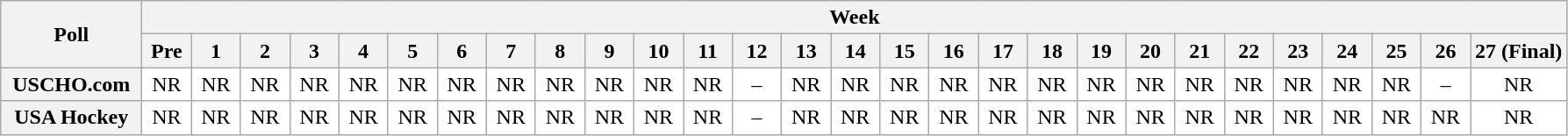<table class="wikitable" style="white-space:nowrap;">
<tr>
<th scope="col" width="100" rowspan="2">Poll</th>
<th colspan="28">Week</th>
</tr>
<tr>
<th scope="col" width="30">Pre</th>
<th scope="col" width="30">1</th>
<th scope="col" width="30">2</th>
<th scope="col" width="30">3</th>
<th scope="col" width="30">4</th>
<th scope="col" width="30">5</th>
<th scope="col" width="30">6</th>
<th scope="col" width="30">7</th>
<th scope="col" width="30">8</th>
<th scope="col" width="30">9</th>
<th scope="col" width="30">10</th>
<th scope="col" width="30">11</th>
<th scope="col" width="30">12</th>
<th scope="col" width="30">13</th>
<th scope="col" width="30">14</th>
<th scope="col" width="30">15</th>
<th scope="col" width="30">16</th>
<th scope="col" width="30">17</th>
<th scope="col" width="30">18</th>
<th scope="col" width="30">19</th>
<th scope="col" width="30">20</th>
<th scope="col" width="30">21</th>
<th scope="col" width="30">22</th>
<th scope="col" width="30">23</th>
<th scope="col" width="30">24</th>
<th scope="col" width="30">25</th>
<th scope="col" width="30">26</th>
<th scope="col" width="30">27 (Final)</th>
</tr>
<tr style="text-align:center;">
<th>USCHO.com</th>
<td bgcolor=FFFFFF>NR</td>
<td bgcolor=FFFFFF>NR</td>
<td bgcolor=FFFFFF>NR</td>
<td bgcolor=FFFFFF>NR</td>
<td bgcolor=FFFFFF>NR</td>
<td bgcolor=FFFFFF>NR</td>
<td bgcolor=FFFFFF>NR</td>
<td bgcolor=FFFFFF>NR</td>
<td bgcolor=FFFFFF>NR</td>
<td bgcolor=FFFFFF>NR</td>
<td bgcolor=FFFFFF>NR</td>
<td bgcolor=FFFFFF>NR</td>
<td bgcolor=FFFFFF>–</td>
<td bgcolor=FFFFFF>NR</td>
<td bgcolor=FFFFFF>NR</td>
<td bgcolor=FFFFFF>NR</td>
<td bgcolor=FFFFFF>NR</td>
<td bgcolor=FFFFFF>NR</td>
<td bgcolor=FFFFFF>NR</td>
<td bgcolor=FFFFFF>NR</td>
<td bgcolor=FFFFFF>NR</td>
<td bgcolor=FFFFFF>NR</td>
<td bgcolor=FFFFFF>NR</td>
<td bgcolor=FFFFFF>NR</td>
<td bgcolor=FFFFFF>NR</td>
<td bgcolor=FFFFFF>NR</td>
<td bgcolor=FFFFFF>–</td>
<td bgcolor=FFFFFF>NR</td>
</tr>
<tr style="text-align:center;">
<th>USA Hockey</th>
<td bgcolor=FFFFFF>NR</td>
<td bgcolor=FFFFFF>NR</td>
<td bgcolor=FFFFFF>NR</td>
<td bgcolor=FFFFFF>NR</td>
<td bgcolor=FFFFFF>NR</td>
<td bgcolor=FFFFFF>NR</td>
<td bgcolor=FFFFFF>NR</td>
<td bgcolor=FFFFFF>NR</td>
<td bgcolor=FFFFFF>NR</td>
<td bgcolor=FFFFFF>NR</td>
<td bgcolor=FFFFFF>NR</td>
<td bgcolor=FFFFFF>NR</td>
<td bgcolor=FFFFFF>–</td>
<td bgcolor=FFFFFF>NR</td>
<td bgcolor=FFFFFF>NR</td>
<td bgcolor=FFFFFF>NR</td>
<td bgcolor=FFFFFF>NR</td>
<td bgcolor=FFFFFF>NR</td>
<td bgcolor=FFFFFF>NR</td>
<td bgcolor=FFFFFF>NR</td>
<td bgcolor=FFFFFF>NR</td>
<td bgcolor=FFFFFF>NR</td>
<td bgcolor=FFFFFF>NR</td>
<td bgcolor=FFFFFF>NR</td>
<td bgcolor=FFFFFF>NR</td>
<td bgcolor=FFFFFF>NR</td>
<td bgcolor=FFFFFF>NR</td>
<td bgcolor=FFFFFF>NR</td>
</tr>
</table>
